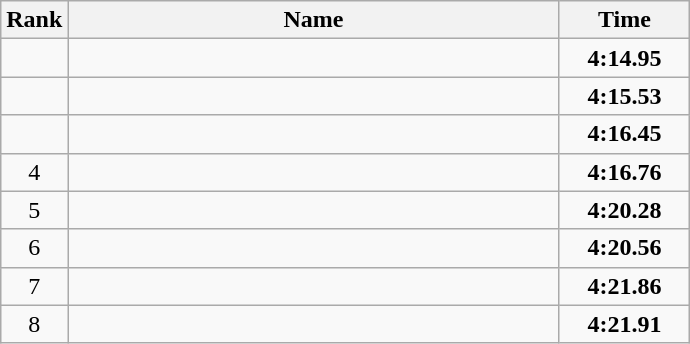<table class="wikitable">
<tr>
<th>Rank</th>
<th align="center" style="width: 20em">Name</th>
<th align="center" style="width: 5em">Time</th>
</tr>
<tr>
<td align="center"></td>
<td></td>
<td align="center"><strong>4:14.95</strong></td>
</tr>
<tr>
<td align="center"></td>
<td></td>
<td align="center"><strong>4:15.53</strong></td>
</tr>
<tr>
<td align="center"></td>
<td></td>
<td align="center"><strong>4:16.45</strong></td>
</tr>
<tr>
<td align="center">4</td>
<td></td>
<td align="center"><strong>4:16.76</strong></td>
</tr>
<tr>
<td align="center">5</td>
<td></td>
<td align="center"><strong>4:20.28</strong></td>
</tr>
<tr>
<td align="center">6</td>
<td></td>
<td align="center"><strong>4:20.56</strong></td>
</tr>
<tr>
<td align="center">7</td>
<td></td>
<td align="center"><strong>4:21.86</strong></td>
</tr>
<tr>
<td align="center">8</td>
<td></td>
<td align="center"><strong>4:21.91</strong></td>
</tr>
</table>
